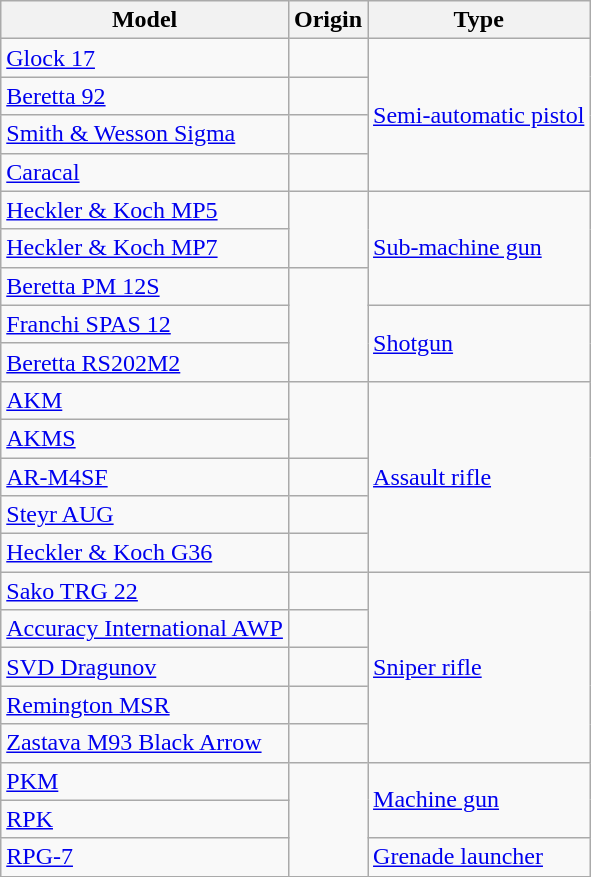<table class="wikitable">
<tr>
<th>Model</th>
<th>Origin</th>
<th>Type</th>
</tr>
<tr>
<td><a href='#'>Glock 17</a></td>
<td></td>
<td rowspan="4"><a href='#'>Semi-automatic pistol</a></td>
</tr>
<tr>
<td><a href='#'>Beretta 92</a></td>
<td></td>
</tr>
<tr>
<td><a href='#'>Smith & Wesson Sigma</a></td>
<td></td>
</tr>
<tr>
<td><a href='#'>Caracal</a></td>
<td></td>
</tr>
<tr>
<td><a href='#'>Heckler & Koch MP5</a></td>
<td rowspan="2"></td>
<td rowspan="3"><a href='#'>Sub-machine gun</a></td>
</tr>
<tr>
<td><a href='#'>Heckler & Koch MP7</a></td>
</tr>
<tr>
<td><a href='#'>Beretta PM 12S</a></td>
<td rowspan="3"></td>
</tr>
<tr>
<td><a href='#'>Franchi SPAS 12</a></td>
<td rowspan="2"><a href='#'>Shotgun</a></td>
</tr>
<tr>
<td><a href='#'>Beretta RS202M2</a></td>
</tr>
<tr>
<td><a href='#'>AKM</a></td>
<td rowspan="2"></td>
<td rowspan="5"><a href='#'>Assault rifle</a></td>
</tr>
<tr>
<td><a href='#'>AKMS</a></td>
</tr>
<tr>
<td><a href='#'>AR-M4SF</a></td>
<td></td>
</tr>
<tr>
<td><a href='#'>Steyr AUG</a></td>
<td></td>
</tr>
<tr>
<td><a href='#'>Heckler & Koch G36</a></td>
<td></td>
</tr>
<tr>
<td><a href='#'>Sako TRG 22</a></td>
<td></td>
<td rowspan="5"><a href='#'>Sniper rifle</a></td>
</tr>
<tr>
<td><a href='#'>Accuracy International AWP</a></td>
<td></td>
</tr>
<tr>
<td><a href='#'>SVD Dragunov</a></td>
<td></td>
</tr>
<tr>
<td><a href='#'>Remington MSR</a></td>
<td></td>
</tr>
<tr>
<td><a href='#'>Zastava M93 Black Arrow</a></td>
<td></td>
</tr>
<tr>
<td><a href='#'>PKM</a></td>
<td rowspan="3"></td>
<td rowspan="2"><a href='#'>Machine gun</a></td>
</tr>
<tr>
<td><a href='#'>RPK</a></td>
</tr>
<tr>
<td><a href='#'>RPG-7</a></td>
<td><a href='#'>Grenade launcher</a></td>
</tr>
</table>
